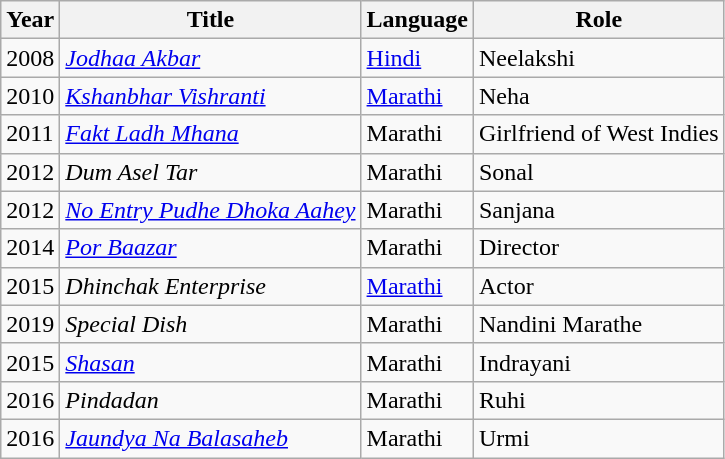<table class="wikitable sortable">
<tr>
<th>Year</th>
<th>Title</th>
<th>Language</th>
<th>Role</th>
</tr>
<tr>
<td>2008</td>
<td><em><a href='#'>Jodhaa Akbar</a></em></td>
<td><a href='#'>Hindi</a></td>
<td>Neelakshi</td>
</tr>
<tr>
<td>2010</td>
<td><em><a href='#'>Kshanbhar Vishranti</a></em></td>
<td><a href='#'>Marathi</a></td>
<td>Neha</td>
</tr>
<tr>
<td>2011</td>
<td><em><a href='#'>Fakt Ladh Mhana</a></em></td>
<td>Marathi</td>
<td>Girlfriend of West Indies</td>
</tr>
<tr>
<td>2012</td>
<td><em>Dum Asel Tar</em></td>
<td>Marathi</td>
<td>Sonal</td>
</tr>
<tr>
<td>2012</td>
<td><em><a href='#'>No Entry Pudhe Dhoka Aahey</a></em></td>
<td>Marathi</td>
<td>Sanjana</td>
</tr>
<tr>
<td>2014</td>
<td><em><a href='#'>Por Baazar</a></em></td>
<td>Marathi</td>
<td>Director</td>
</tr>
<tr>
<td>2015</td>
<td><em>Dhinchak Enterprise</em></td>
<td><a href='#'>Marathi</a></td>
<td>Actor</td>
</tr>
<tr>
<td>2019</td>
<td><em>Special Dish</em></td>
<td>Marathi</td>
<td>Nandini Marathe</td>
</tr>
<tr>
<td>2015</td>
<td><em><a href='#'>Shasan</a></em></td>
<td>Marathi</td>
<td>Indrayani</td>
</tr>
<tr>
<td>2016</td>
<td><em>Pindadan</em></td>
<td>Marathi</td>
<td>Ruhi</td>
</tr>
<tr>
<td>2016</td>
<td><em><a href='#'>Jaundya Na Balasaheb</a></em></td>
<td>Marathi</td>
<td>Urmi</td>
</tr>
</table>
